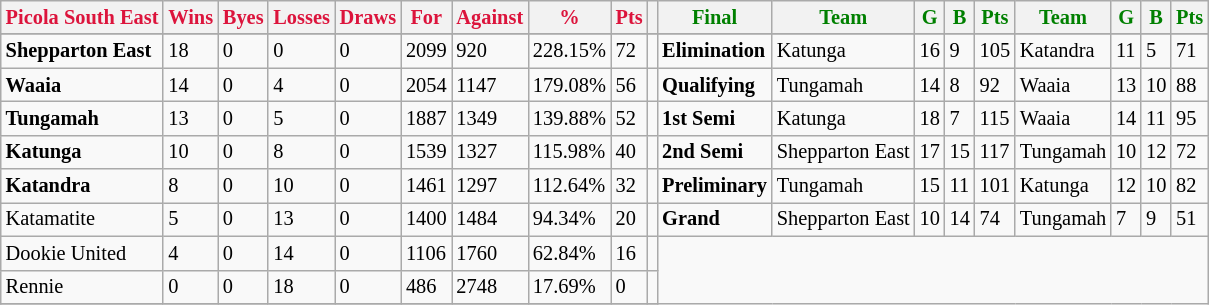<table style="font-size: 85%; text-align: left;" class="wikitable">
<tr>
<th style="color:crimson">Picola South East</th>
<th style="color:crimson">Wins</th>
<th style="color:crimson">Byes</th>
<th style="color:crimson">Losses</th>
<th style="color:crimson">Draws</th>
<th style="color:crimson">For</th>
<th style="color:crimson">Against</th>
<th style="color:crimson">%</th>
<th style="color:crimson">Pts</th>
<th></th>
<th style="color:green">Final</th>
<th style="color:green">Team</th>
<th style="color:green">G</th>
<th style="color:green">B</th>
<th style="color:green">Pts</th>
<th style="color:green">Team</th>
<th style="color:green">G</th>
<th style="color:green">B</th>
<th style="color:green">Pts</th>
</tr>
<tr>
</tr>
<tr>
</tr>
<tr>
<td><strong>	Shepparton East	</strong></td>
<td>18</td>
<td>0</td>
<td>0</td>
<td>0</td>
<td>2099</td>
<td>920</td>
<td>228.15%</td>
<td>72</td>
<td></td>
<td><strong>Elimination</strong></td>
<td>Katunga</td>
<td>16</td>
<td>9</td>
<td>105</td>
<td>Katandra</td>
<td>11</td>
<td>5</td>
<td>71</td>
</tr>
<tr>
<td><strong>	Waaia	</strong></td>
<td>14</td>
<td>0</td>
<td>4</td>
<td>0</td>
<td>2054</td>
<td>1147</td>
<td>179.08%</td>
<td>56</td>
<td></td>
<td><strong>Qualifying</strong></td>
<td>Tungamah</td>
<td>14</td>
<td>8</td>
<td>92</td>
<td>Waaia</td>
<td>13</td>
<td>10</td>
<td>88</td>
</tr>
<tr>
<td><strong>	Tungamah	</strong></td>
<td>13</td>
<td>0</td>
<td>5</td>
<td>0</td>
<td>1887</td>
<td>1349</td>
<td>139.88%</td>
<td>52</td>
<td></td>
<td><strong>1st Semi</strong></td>
<td>Katunga</td>
<td>18</td>
<td>7</td>
<td>115</td>
<td>Waaia</td>
<td>14</td>
<td>11</td>
<td>95</td>
</tr>
<tr>
<td><strong>	Katunga	</strong></td>
<td>10</td>
<td>0</td>
<td>8</td>
<td>0</td>
<td>1539</td>
<td>1327</td>
<td>115.98%</td>
<td>40</td>
<td></td>
<td><strong>2nd Semi</strong></td>
<td>Shepparton East</td>
<td>17</td>
<td>15</td>
<td>117</td>
<td>Tungamah</td>
<td>10</td>
<td>12</td>
<td>72</td>
</tr>
<tr>
<td><strong>	Katandra	</strong></td>
<td>8</td>
<td>0</td>
<td>10</td>
<td>0</td>
<td>1461</td>
<td>1297</td>
<td>112.64%</td>
<td>32</td>
<td></td>
<td><strong>Preliminary</strong></td>
<td>Tungamah</td>
<td>15</td>
<td>11</td>
<td>101</td>
<td>Katunga</td>
<td>12</td>
<td>10</td>
<td>82</td>
</tr>
<tr>
<td>Katamatite</td>
<td>5</td>
<td>0</td>
<td>13</td>
<td>0</td>
<td>1400</td>
<td>1484</td>
<td>94.34%</td>
<td>20</td>
<td></td>
<td><strong>Grand</strong></td>
<td>Shepparton East</td>
<td>10</td>
<td>14</td>
<td>74</td>
<td>Tungamah</td>
<td>7</td>
<td>9</td>
<td>51</td>
</tr>
<tr>
<td>Dookie United</td>
<td>4</td>
<td>0</td>
<td>14</td>
<td>0</td>
<td>1106</td>
<td>1760</td>
<td>62.84%</td>
<td>16</td>
<td></td>
</tr>
<tr>
<td>Rennie</td>
<td>0</td>
<td>0</td>
<td>18</td>
<td>0</td>
<td>486</td>
<td>2748</td>
<td>17.69%</td>
<td>0</td>
<td></td>
</tr>
<tr>
</tr>
</table>
